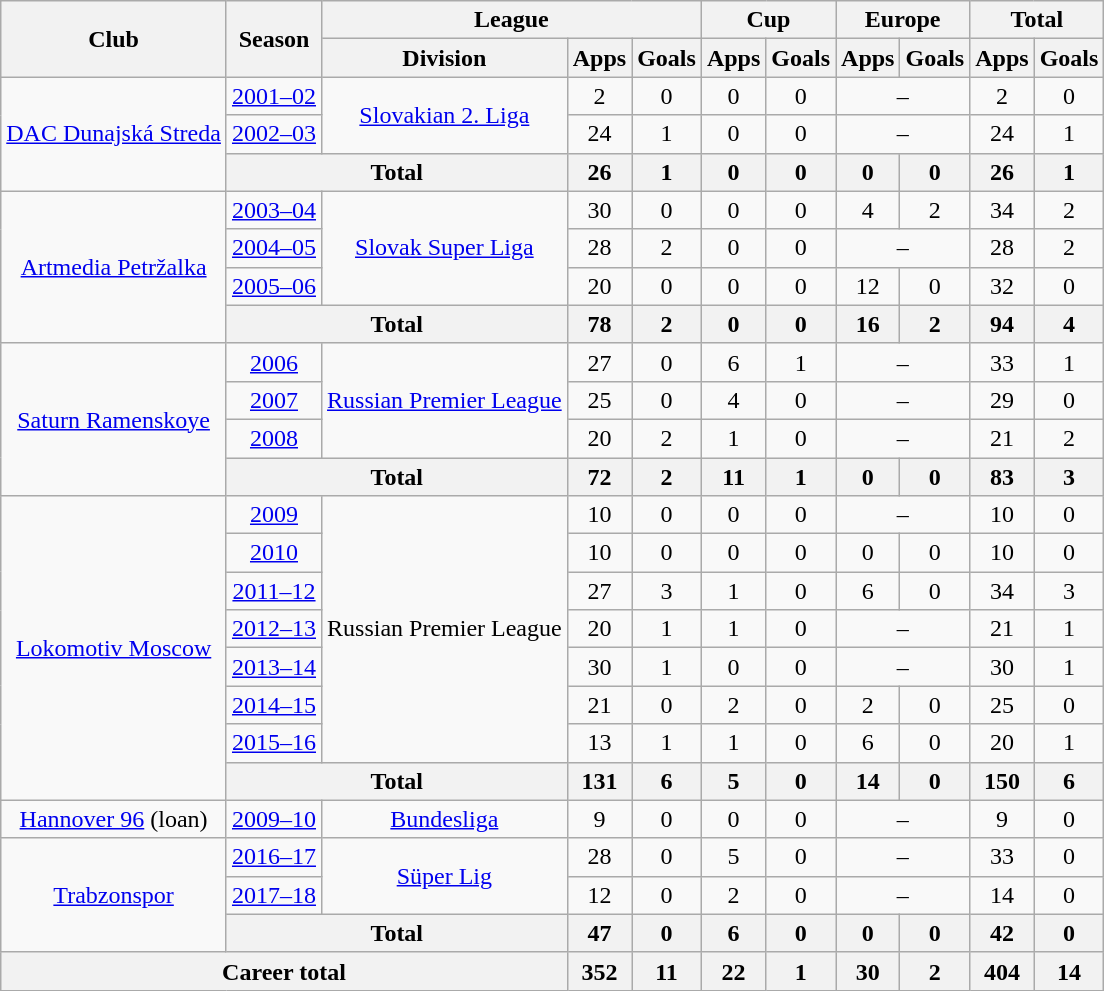<table class="wikitable" style="text-align:center">
<tr>
<th rowspan="2">Club</th>
<th rowspan="2">Season</th>
<th colspan="3">League</th>
<th colspan="2">Cup</th>
<th colspan="2">Europe</th>
<th colspan="2">Total</th>
</tr>
<tr>
<th>Division</th>
<th>Apps</th>
<th>Goals</th>
<th>Apps</th>
<th>Goals</th>
<th>Apps</th>
<th>Goals</th>
<th>Apps</th>
<th>Goals</th>
</tr>
<tr>
<td rowspan="3"><a href='#'>DAC Dunajská Streda</a></td>
<td><a href='#'>2001–02</a></td>
<td rowspan="2"><a href='#'>Slovakian 2. Liga</a></td>
<td>2</td>
<td>0</td>
<td>0</td>
<td>0</td>
<td colspan="2">–</td>
<td>2</td>
<td>0</td>
</tr>
<tr>
<td><a href='#'>2002–03</a></td>
<td>24</td>
<td>1</td>
<td>0</td>
<td>0</td>
<td colspan="2">–</td>
<td>24</td>
<td>1</td>
</tr>
<tr>
<th colspan="2">Total</th>
<th>26</th>
<th>1</th>
<th>0</th>
<th>0</th>
<th>0</th>
<th>0</th>
<th>26</th>
<th>1</th>
</tr>
<tr>
<td rowspan="4"><a href='#'>Artmedia Petržalka</a></td>
<td><a href='#'>2003–04</a></td>
<td rowspan="3"><a href='#'>Slovak Super Liga</a></td>
<td>30</td>
<td>0</td>
<td>0</td>
<td>0</td>
<td>4</td>
<td>2</td>
<td>34</td>
<td>2</td>
</tr>
<tr>
<td><a href='#'>2004–05</a></td>
<td>28</td>
<td>2</td>
<td>0</td>
<td>0</td>
<td colspan="2">–</td>
<td>28</td>
<td>2</td>
</tr>
<tr>
<td><a href='#'>2005–06</a></td>
<td>20</td>
<td>0</td>
<td>0</td>
<td>0</td>
<td>12</td>
<td>0</td>
<td>32</td>
<td>0</td>
</tr>
<tr>
<th colspan="2">Total</th>
<th>78</th>
<th>2</th>
<th>0</th>
<th>0</th>
<th>16</th>
<th>2</th>
<th>94</th>
<th>4</th>
</tr>
<tr>
<td rowspan="4"><a href='#'>Saturn Ramenskoye</a></td>
<td><a href='#'>2006</a></td>
<td rowspan="3"><a href='#'>Russian Premier League</a></td>
<td>27</td>
<td>0</td>
<td>6</td>
<td>1</td>
<td colspan="2">–</td>
<td>33</td>
<td>1</td>
</tr>
<tr>
<td><a href='#'>2007</a></td>
<td>25</td>
<td>0</td>
<td>4</td>
<td>0</td>
<td colspan="2">–</td>
<td>29</td>
<td>0</td>
</tr>
<tr>
<td><a href='#'>2008</a></td>
<td>20</td>
<td>2</td>
<td>1</td>
<td>0</td>
<td colspan="2">–</td>
<td>21</td>
<td>2</td>
</tr>
<tr>
<th colspan="2">Total</th>
<th>72</th>
<th>2</th>
<th>11</th>
<th>1</th>
<th>0</th>
<th>0</th>
<th>83</th>
<th>3</th>
</tr>
<tr>
<td rowspan="8"><a href='#'>Lokomotiv Moscow</a></td>
<td><a href='#'>2009</a></td>
<td rowspan="7">Russian Premier League</td>
<td>10</td>
<td>0</td>
<td>0</td>
<td>0</td>
<td colspan="2">–</td>
<td>10</td>
<td>0</td>
</tr>
<tr>
<td><a href='#'>2010</a></td>
<td>10</td>
<td>0</td>
<td>0</td>
<td>0</td>
<td>0</td>
<td>0</td>
<td>10</td>
<td>0</td>
</tr>
<tr>
<td><a href='#'>2011–12</a></td>
<td>27</td>
<td>3</td>
<td>1</td>
<td>0</td>
<td>6</td>
<td>0</td>
<td>34</td>
<td>3</td>
</tr>
<tr>
<td><a href='#'>2012–13</a></td>
<td>20</td>
<td>1</td>
<td>1</td>
<td>0</td>
<td colspan="2">–</td>
<td>21</td>
<td>1</td>
</tr>
<tr>
<td><a href='#'>2013–14</a></td>
<td>30</td>
<td>1</td>
<td>0</td>
<td>0</td>
<td colspan="2">–</td>
<td>30</td>
<td>1</td>
</tr>
<tr>
<td><a href='#'>2014–15</a></td>
<td>21</td>
<td>0</td>
<td>2</td>
<td>0</td>
<td>2</td>
<td>0</td>
<td>25</td>
<td>0</td>
</tr>
<tr>
<td><a href='#'>2015–16</a></td>
<td>13</td>
<td>1</td>
<td>1</td>
<td>0</td>
<td>6</td>
<td>0</td>
<td>20</td>
<td>1</td>
</tr>
<tr>
<th colspan="2">Total</th>
<th>131</th>
<th>6</th>
<th>5</th>
<th>0</th>
<th>14</th>
<th>0</th>
<th>150</th>
<th>6</th>
</tr>
<tr>
<td><a href='#'>Hannover 96</a> (loan)</td>
<td><a href='#'>2009–10</a></td>
<td><a href='#'>Bundesliga</a></td>
<td>9</td>
<td>0</td>
<td>0</td>
<td>0</td>
<td colspan="2">–</td>
<td>9</td>
<td>0</td>
</tr>
<tr>
<td rowspan="3"><a href='#'>Trabzonspor</a></td>
<td><a href='#'>2016–17</a></td>
<td rowspan="2"><a href='#'>Süper Lig</a></td>
<td>28</td>
<td>0</td>
<td>5</td>
<td>0</td>
<td colspan="2">–</td>
<td>33</td>
<td>0</td>
</tr>
<tr>
<td><a href='#'>2017–18</a></td>
<td>12</td>
<td>0</td>
<td>2</td>
<td>0</td>
<td colspan="2">–</td>
<td>14</td>
<td>0</td>
</tr>
<tr>
<th colspan="2">Total</th>
<th>47</th>
<th>0</th>
<th>6</th>
<th>0</th>
<th>0</th>
<th>0</th>
<th>42</th>
<th>0</th>
</tr>
<tr>
<th colspan="3">Career total</th>
<th>352</th>
<th>11</th>
<th>22</th>
<th>1</th>
<th>30</th>
<th>2</th>
<th>404</th>
<th>14</th>
</tr>
</table>
